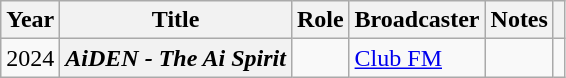<table class="wikitable plainrowheaders" style="margin-right: 0;">
<tr>
<th scope="col">Year</th>
<th scope="col">Title</th>
<th scope="col">Role</th>
<th scope="col">Broadcaster</th>
<th scope="col" class="unsortable">Notes</th>
<th scope="col" class="unsortable"></th>
</tr>
<tr>
<td>2024</td>
<th scope="row"><em>AiDEN - The Ai Spirit</em></th>
<td></td>
<td><a href='#'>Club FM</a></td>
<td></td>
<td style="text-align:center;"></td>
</tr>
</table>
